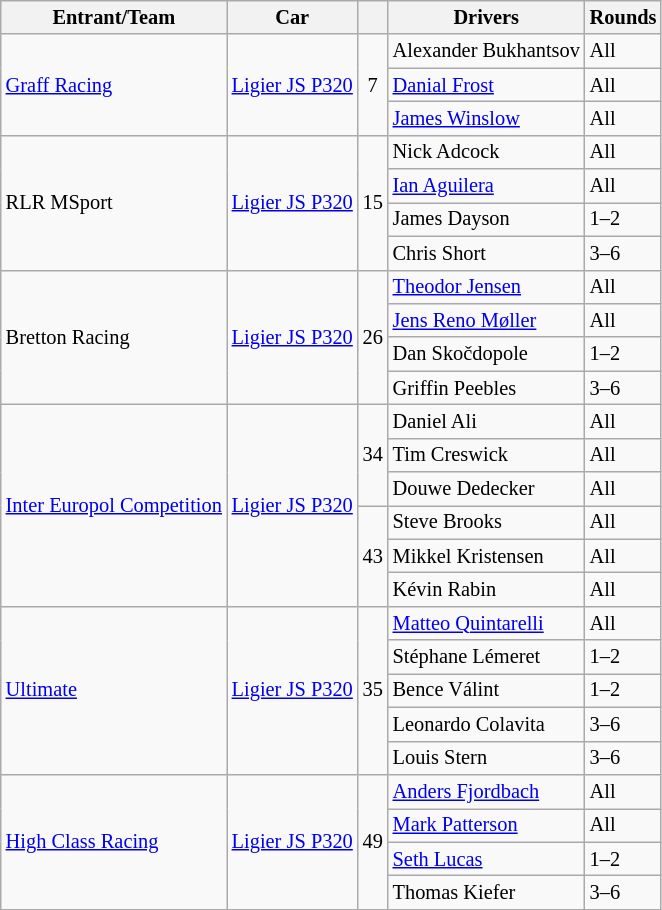<table class="wikitable" style="font-size: 85%">
<tr>
<th>Entrant/Team</th>
<th>Car</th>
<th></th>
<th>Drivers</th>
<th>Rounds</th>
</tr>
<tr>
<td rowspan="3"> <a href='#'>Graff Racing</a></td>
<td rowspan="3"><a href='#'>Ligier JS P320</a></td>
<td rowspan="3" align="center">7</td>
<td> Alexander Bukhantsov</td>
<td>All</td>
</tr>
<tr>
<td> <a href='#'>Danial Frost</a></td>
<td>All</td>
</tr>
<tr>
<td> <a href='#'>James Winslow</a></td>
<td>All</td>
</tr>
<tr>
<td rowspan="4"> RLR MSport</td>
<td rowspan="4"><a href='#'>Ligier JS P320</a></td>
<td rowspan="4" align="center">15</td>
<td> Nick Adcock</td>
<td>All</td>
</tr>
<tr>
<td> <a href='#'>Ian Aguilera</a></td>
<td>All</td>
</tr>
<tr>
<td> James Dayson</td>
<td>1–2</td>
</tr>
<tr>
<td> Chris Short</td>
<td>3–6</td>
</tr>
<tr>
<td rowspan="4"> Bretton Racing</td>
<td rowspan="4"><a href='#'>Ligier JS P320</a></td>
<td rowspan="4" align="center">26</td>
<td> <a href='#'>Theodor Jensen</a></td>
<td>All</td>
</tr>
<tr>
<td> <a href='#'>Jens Reno Møller</a></td>
<td>All</td>
</tr>
<tr>
<td> Dan Skočdopole</td>
<td>1–2</td>
</tr>
<tr>
<td> Griffin Peebles</td>
<td>3–6</td>
</tr>
<tr>
<td rowspan="6"> <a href='#'>Inter Europol Competition</a></td>
<td rowspan="6"><a href='#'>Ligier JS P320</a></td>
<td rowspan="3" align="center">34</td>
<td> Daniel Ali</td>
<td>All</td>
</tr>
<tr>
<td> Tim Creswick</td>
<td>All</td>
</tr>
<tr>
<td> Douwe Dedecker</td>
<td>All</td>
</tr>
<tr>
<td rowspan="3" align="center">43</td>
<td> Steve Brooks</td>
<td>All</td>
</tr>
<tr>
<td> Mikkel Kristensen</td>
<td>All</td>
</tr>
<tr>
<td> Kévin Rabin</td>
<td>All</td>
</tr>
<tr>
<td rowspan="5"> <a href='#'>Ultimate</a></td>
<td rowspan="5"><a href='#'>Ligier JS P320</a></td>
<td rowspan="5" align="center">35</td>
<td> <a href='#'>Matteo Quintarelli</a></td>
<td>All</td>
</tr>
<tr>
<td> Stéphane Lémeret</td>
<td>1–2</td>
</tr>
<tr>
<td> Bence Válint</td>
<td>1–2</td>
</tr>
<tr>
<td> Leonardo Colavita</td>
<td>3–6</td>
</tr>
<tr>
<td> Louis Stern</td>
<td>3–6</td>
</tr>
<tr>
<td rowspan="4"> <a href='#'>High Class Racing</a></td>
<td rowspan="4"><a href='#'>Ligier JS P320</a></td>
<td rowspan="4" align="center">49</td>
<td> <a href='#'>Anders Fjordbach</a></td>
<td>All</td>
</tr>
<tr>
<td> <a href='#'>Mark Patterson</a></td>
<td>All</td>
</tr>
<tr>
<td> <a href='#'>Seth Lucas</a></td>
<td>1–2</td>
</tr>
<tr>
<td> Thomas Kiefer</td>
<td>3–6</td>
</tr>
</table>
